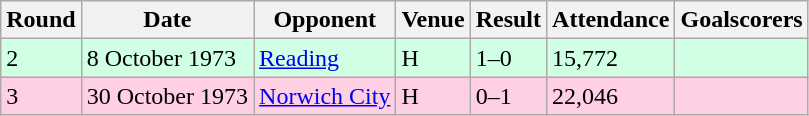<table class="wikitable">
<tr>
<th>Round</th>
<th>Date</th>
<th>Opponent</th>
<th>Venue</th>
<th>Result</th>
<th>Attendance</th>
<th>Goalscorers</th>
</tr>
<tr style="background-color: #d0ffe3;">
<td>2</td>
<td>8 October 1973</td>
<td><a href='#'>Reading</a></td>
<td>H</td>
<td>1–0</td>
<td>15,772</td>
<td></td>
</tr>
<tr style="background-color: #ffd0e3;">
<td>3</td>
<td>30 October 1973</td>
<td><a href='#'>Norwich City</a></td>
<td>H</td>
<td>0–1</td>
<td>22,046</td>
<td></td>
</tr>
</table>
